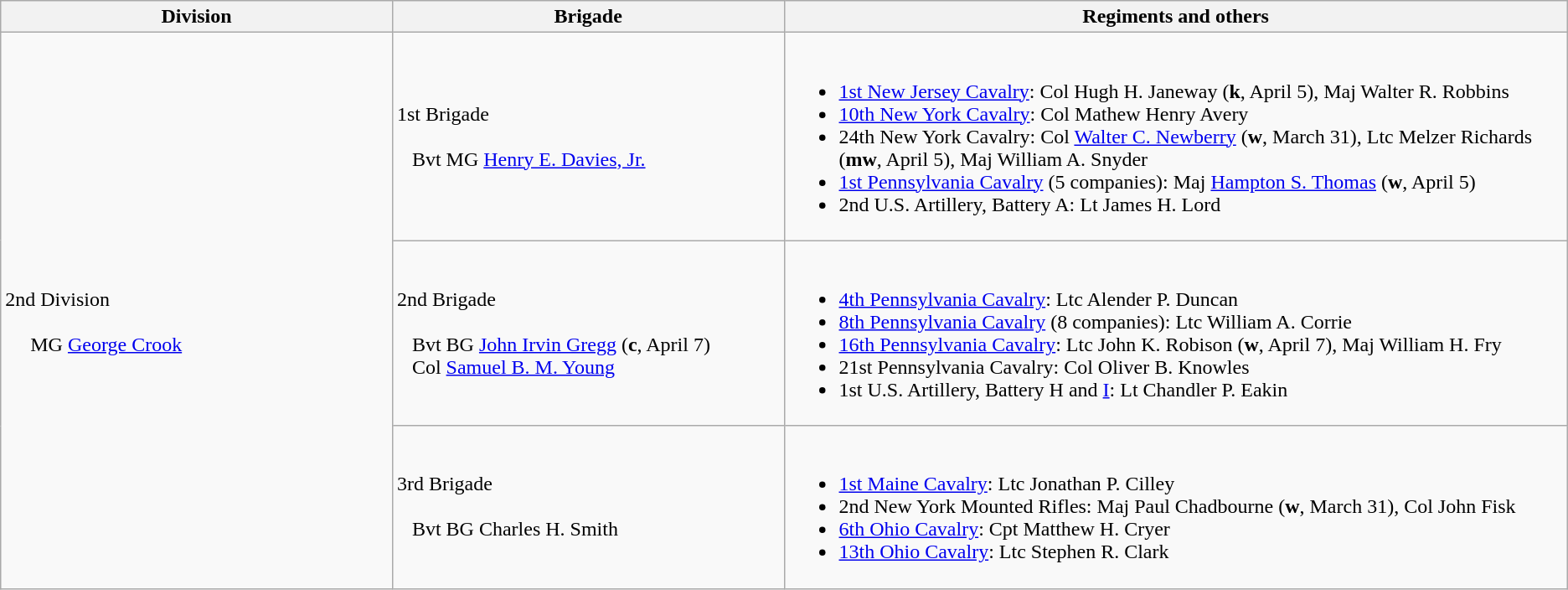<table class="wikitable">
<tr>
<th style="width:25%;">Division</th>
<th style="width:25%;">Brigade</th>
<th>Regiments and others</th>
</tr>
<tr>
<td rowspan=3><br>2nd Division<br><br>    
MG <a href='#'>George Crook</a></td>
<td>1st Brigade<br><br>  
Bvt MG <a href='#'>Henry E. Davies, Jr.</a></td>
<td><br><ul><li><a href='#'>1st New Jersey Cavalry</a>: Col Hugh H. Janeway (<strong>k</strong>, April 5), Maj Walter R. Robbins</li><li><a href='#'>10th New York Cavalry</a>: Col Mathew Henry Avery</li><li>24th New York Cavalry: Col <a href='#'>Walter C. Newberry</a> (<strong>w</strong>, March 31), Ltc Melzer Richards (<strong>mw</strong>, April 5), Maj William A. Snyder</li><li><a href='#'>1st Pennsylvania Cavalry</a> (5 companies): Maj <a href='#'>Hampton S. Thomas</a> (<strong>w</strong>, April 5)</li><li>2nd U.S. Artillery, Battery A: Lt James H. Lord</li></ul></td>
</tr>
<tr>
<td>2nd Brigade<br><br>  
Bvt BG <a href='#'>John Irvin Gregg</a> (<strong>c</strong>, April 7)
<br>  
Col <a href='#'>Samuel B. M. Young</a></td>
<td><br><ul><li><a href='#'>4th Pennsylvania Cavalry</a>: Ltc Alender P. Duncan</li><li><a href='#'>8th Pennsylvania Cavalry</a> (8 companies): Ltc William A. Corrie</li><li><a href='#'>16th Pennsylvania Cavalry</a>: Ltc John K. Robison (<strong>w</strong>, April 7), Maj William H. Fry</li><li>21st Pennsylvania Cavalry: Col Oliver B. Knowles</li><li>1st U.S. Artillery, Battery H and <a href='#'>I</a>: Lt Chandler P. Eakin</li></ul></td>
</tr>
<tr>
<td>3rd Brigade<br><br>  
Bvt BG Charles H. Smith</td>
<td><br><ul><li><a href='#'>1st Maine Cavalry</a>: Ltc Jonathan P. Cilley</li><li>2nd New York Mounted Rifles: Maj Paul Chadbourne (<strong>w</strong>, March 31), Col John Fisk</li><li><a href='#'>6th Ohio Cavalry</a>: Cpt Matthew H. Cryer</li><li><a href='#'>13th Ohio Cavalry</a>: Ltc Stephen R. Clark</li></ul></td>
</tr>
</table>
